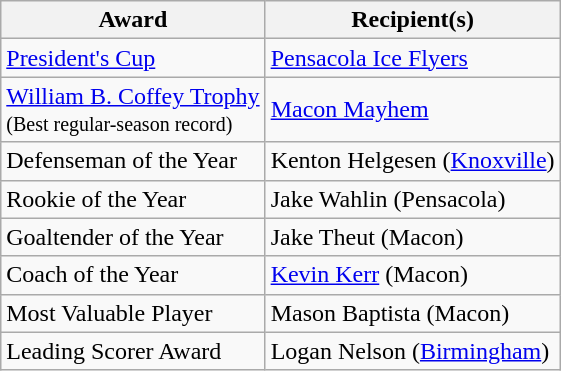<table class="wikitable">
<tr>
<th>Award</th>
<th>Recipient(s)</th>
</tr>
<tr>
<td><a href='#'>President's Cup</a></td>
<td><a href='#'>Pensacola Ice Flyers</a></td>
</tr>
<tr>
<td><a href='#'>William B. Coffey Trophy</a><br><small>(Best regular-season record)</small></td>
<td><a href='#'>Macon Mayhem</a></td>
</tr>
<tr>
<td>Defenseman of the Year</td>
<td>Kenton Helgesen (<a href='#'>Knoxville</a>)</td>
</tr>
<tr>
<td>Rookie of the Year</td>
<td>Jake Wahlin (Pensacola)</td>
</tr>
<tr>
<td>Goaltender of the Year</td>
<td>Jake Theut (Macon)</td>
</tr>
<tr>
<td>Coach of the Year</td>
<td><a href='#'>Kevin Kerr</a> (Macon)</td>
</tr>
<tr>
<td>Most Valuable Player</td>
<td>Mason Baptista (Macon)</td>
</tr>
<tr>
<td>Leading Scorer Award</td>
<td>Logan Nelson (<a href='#'>Birmingham</a>)</td>
</tr>
</table>
